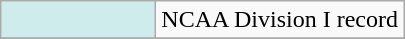<table class="wikitable">
<tr>
<td style="background-color:#CFECEC; width:6em"></td>
<td>NCAA Division I record</td>
</tr>
<tr>
</tr>
</table>
